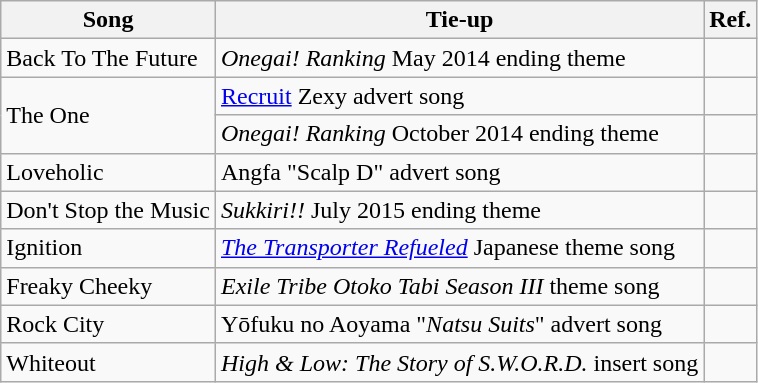<table class="wikitable">
<tr>
<th>Song</th>
<th>Tie-up</th>
<th>Ref.</th>
</tr>
<tr>
<td>Back To The Future</td>
<td><em>Onegai! Ranking</em> May 2014 ending theme</td>
<td></td>
</tr>
<tr>
<td rowspan="2">The One</td>
<td><a href='#'>Recruit</a> Zexy advert song</td>
<td></td>
</tr>
<tr>
<td><em>Onegai! Ranking</em> October 2014 ending theme</td>
<td></td>
</tr>
<tr>
<td>Loveholic</td>
<td>Angfa "Scalp D" advert song</td>
<td></td>
</tr>
<tr>
<td>Don't Stop the Music</td>
<td><em>Sukkiri!!</em> July 2015 ending theme</td>
<td></td>
</tr>
<tr>
<td>Ignition</td>
<td><em><a href='#'>The Transporter Refueled</a></em> Japanese theme song</td>
<td></td>
</tr>
<tr>
<td>Freaky Cheeky</td>
<td><em>Exile Tribe Otoko Tabi Season III</em> theme song</td>
<td></td>
</tr>
<tr>
<td>Rock City</td>
<td>Yōfuku no Aoyama "<em>Natsu Suits</em>" advert song</td>
<td></td>
</tr>
<tr>
<td>Whiteout</td>
<td><em>High & Low: The Story of S.W.O.R.D.</em> insert song</td>
<td></td>
</tr>
</table>
